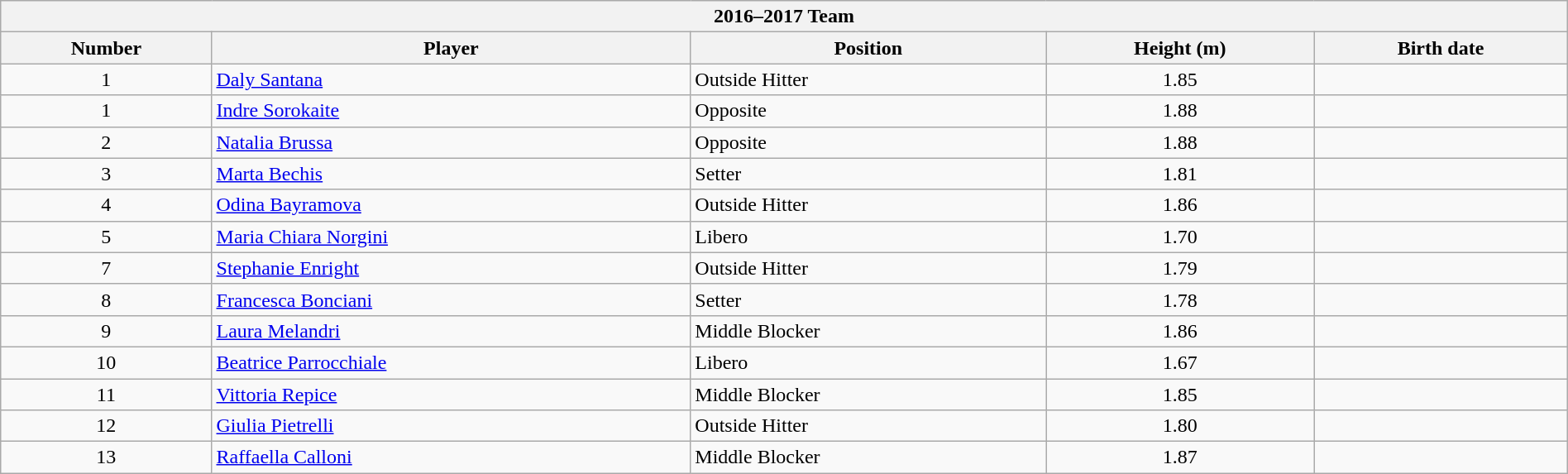<table class="wikitable collapsible collapsed" style="width:100%;">
<tr>
<th colspan=5><strong>2016–2017 Team</strong></th>
</tr>
<tr>
<th>Number</th>
<th>Player</th>
<th>Position</th>
<th>Height (m)</th>
<th>Birth date</th>
</tr>
<tr>
<td align=center>1</td>
<td> <a href='#'>Daly Santana</a></td>
<td>Outside Hitter</td>
<td align=center>1.85</td>
<td></td>
</tr>
<tr>
<td align=center>1</td>
<td> <a href='#'>Indre Sorokaite</a></td>
<td>Opposite</td>
<td align=center>1.88</td>
<td></td>
</tr>
<tr>
<td align=center>2</td>
<td> <a href='#'>Natalia Brussa</a></td>
<td>Opposite</td>
<td align=center>1.88</td>
<td></td>
</tr>
<tr>
<td align=center>3</td>
<td> <a href='#'>Marta Bechis</a></td>
<td>Setter</td>
<td align=center>1.81</td>
<td></td>
</tr>
<tr>
<td align=center>4</td>
<td> <a href='#'>Odina Bayramova</a></td>
<td>Outside Hitter</td>
<td align=center>1.86</td>
<td></td>
</tr>
<tr>
<td align=center>5</td>
<td> <a href='#'>Maria Chiara Norgini</a></td>
<td>Libero</td>
<td align=center>1.70</td>
<td></td>
</tr>
<tr>
<td align=center>7</td>
<td> <a href='#'>Stephanie Enright</a></td>
<td>Outside Hitter</td>
<td align=center>1.79</td>
<td></td>
</tr>
<tr>
<td align=center>8</td>
<td> <a href='#'>Francesca Bonciani</a></td>
<td>Setter</td>
<td align=center>1.78</td>
<td></td>
</tr>
<tr>
<td align=center>9</td>
<td> <a href='#'>Laura Melandri</a></td>
<td>Middle Blocker</td>
<td align=center>1.86</td>
<td></td>
</tr>
<tr>
<td align=center>10</td>
<td> <a href='#'>Beatrice Parrocchiale</a></td>
<td>Libero</td>
<td align=center>1.67</td>
<td></td>
</tr>
<tr>
<td align=center>11</td>
<td> <a href='#'>Vittoria Repice</a></td>
<td>Middle Blocker</td>
<td align=center>1.85</td>
<td></td>
</tr>
<tr>
<td align=center>12</td>
<td> <a href='#'>Giulia Pietrelli</a></td>
<td>Outside Hitter</td>
<td align=center>1.80</td>
<td></td>
</tr>
<tr>
<td align=center>13</td>
<td> <a href='#'>Raffaella Calloni</a></td>
<td>Middle Blocker</td>
<td align=center>1.87</td>
<td></td>
</tr>
</table>
